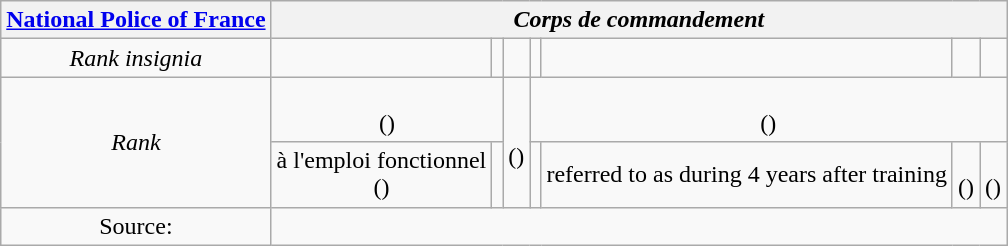<table class="wikitable" style="text-align: center;">
<tr>
<th><a href='#'>National Police of France</a></th>
<th colspan=7><em>Corps de commandement</em></th>
</tr>
<tr>
<td><em>Rank insignia</em></td>
<td></td>
<td></td>
<td></td>
<td></td>
<td></td>
<td></td>
<td></td>
</tr>
<tr>
<td rowspan="2"><em>Rank</em></td>
<td colspan="2"><br>()</td>
<td rowspan="2"><br>()</td>
<td colspan="4"><br>()</td>
</tr>
<tr>
<td>à l'emploi fonctionnel<br>()</td>
<td></td>
<td></td>
<td>referred to as  during 4 years after training</td>
<td><br>()</td>
<td><br>()</td>
</tr>
<tr>
<td>Source:</td>
<td colspan=7></td>
</tr>
</table>
